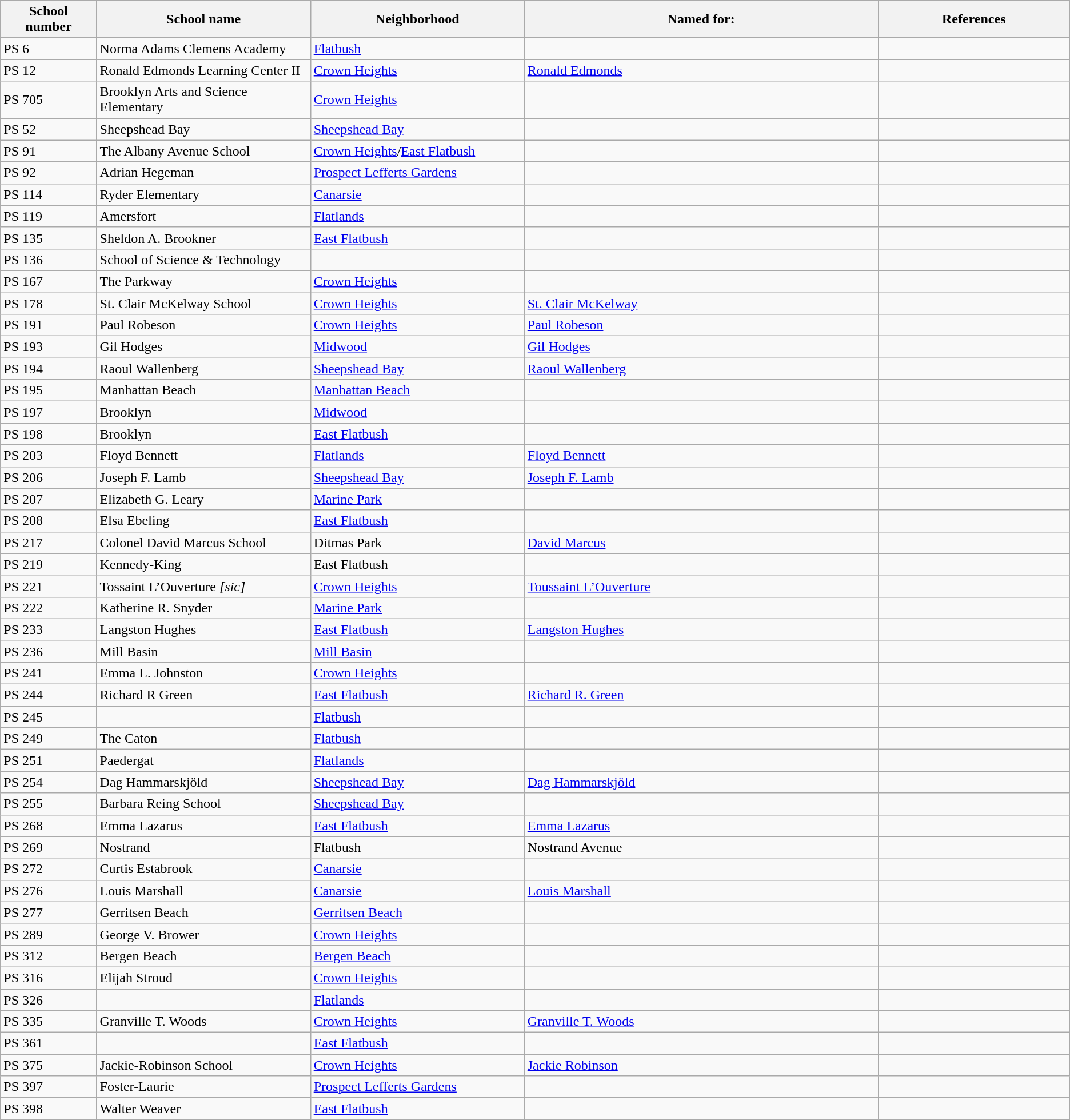<table class="wikitable">
<tr>
<th style="width:9%;">School<br>number</th>
<th style="width:20%;">School name</th>
<th style="width:20%;">Neighborhood</th>
<th>Named for:</th>
<th>References</th>
</tr>
<tr>
<td>PS 6</td>
<td>Norma Adams Clemens Academy</td>
<td><a href='#'>Flatbush</a></td>
<td></td>
<td></td>
</tr>
<tr>
<td>PS 12</td>
<td>Ronald Edmonds Learning Center II</td>
<td><a href='#'>Crown Heights</a></td>
<td><a href='#'>Ronald Edmonds</a></td>
<td></td>
</tr>
<tr>
<td>PS 705</td>
<td>Brooklyn Arts and Science Elementary</td>
<td><a href='#'>Crown Heights</a></td>
<td></td>
<td></td>
</tr>
<tr>
<td>PS 52</td>
<td>Sheepshead Bay</td>
<td><a href='#'>Sheepshead Bay</a></td>
<td></td>
<td></td>
</tr>
<tr>
<td>PS 91</td>
<td>The Albany Avenue School</td>
<td><a href='#'>Crown Heights</a>/<a href='#'>East Flatbush</a></td>
<td></td>
<td></td>
</tr>
<tr>
<td>PS 92</td>
<td>Adrian Hegeman</td>
<td><a href='#'>Prospect Lefferts Gardens</a></td>
<td></td>
<td></td>
</tr>
<tr>
<td>PS 114</td>
<td>Ryder Elementary</td>
<td><a href='#'>Canarsie</a></td>
<td></td>
<td></td>
</tr>
<tr>
<td>PS 119</td>
<td>Amersfort</td>
<td><a href='#'>Flatlands</a></td>
<td></td>
<td></td>
</tr>
<tr>
<td>PS 135</td>
<td>Sheldon A. Brookner</td>
<td><a href='#'>East Flatbush</a></td>
<td></td>
<td></td>
</tr>
<tr>
<td>PS 136</td>
<td>School of Science & Technology</td>
<td></td>
<td></td>
<td></td>
</tr>
<tr>
<td>PS 167</td>
<td>The Parkway</td>
<td><a href='#'>Crown Heights</a></td>
<td></td>
<td></td>
</tr>
<tr>
<td>PS 178</td>
<td>St. Clair McKelway School</td>
<td><a href='#'>Crown Heights</a></td>
<td><a href='#'>St. Clair McKelway</a></td>
<td></td>
</tr>
<tr>
<td>PS 191</td>
<td>Paul Robeson</td>
<td><a href='#'>Crown Heights</a></td>
<td><a href='#'>Paul Robeson</a></td>
<td></td>
</tr>
<tr>
<td>PS 193</td>
<td>Gil Hodges</td>
<td><a href='#'>Midwood</a></td>
<td><a href='#'>Gil Hodges</a></td>
<td></td>
</tr>
<tr>
<td>PS 194</td>
<td>Raoul Wallenberg</td>
<td><a href='#'>Sheepshead Bay</a></td>
<td><a href='#'>Raoul Wallenberg</a></td>
<td></td>
</tr>
<tr>
<td>PS 195</td>
<td>Manhattan Beach</td>
<td><a href='#'>Manhattan Beach</a></td>
<td></td>
<td></td>
</tr>
<tr>
<td>PS 197</td>
<td>Brooklyn</td>
<td><a href='#'>Midwood</a></td>
<td></td>
<td></td>
</tr>
<tr>
<td>PS 198</td>
<td>Brooklyn</td>
<td><a href='#'>East Flatbush</a></td>
<td></td>
<td></td>
</tr>
<tr>
<td>PS 203</td>
<td>Floyd Bennett</td>
<td><a href='#'>Flatlands</a></td>
<td><a href='#'>Floyd Bennett</a></td>
<td></td>
</tr>
<tr>
<td>PS 206</td>
<td>Joseph F. Lamb</td>
<td><a href='#'>Sheepshead Bay</a></td>
<td><a href='#'>Joseph F. Lamb</a></td>
<td></td>
</tr>
<tr>
<td>PS 207</td>
<td>Elizabeth G. Leary</td>
<td><a href='#'>Marine Park</a></td>
<td></td>
<td></td>
</tr>
<tr>
<td>PS 208</td>
<td>Elsa Ebeling</td>
<td><a href='#'>East Flatbush</a></td>
<td></td>
<td></td>
</tr>
<tr>
<td>PS 217</td>
<td>Colonel David Marcus School</td>
<td>Ditmas Park</td>
<td><a href='#'>David Marcus</a></td>
<td></td>
</tr>
<tr>
<td>PS 219</td>
<td>Kennedy-King</td>
<td>East Flatbush</td>
<td></td>
<td></td>
</tr>
<tr>
<td>PS 221</td>
<td>Tossaint L’Ouverture <em>[sic]</em></td>
<td><a href='#'>Crown Heights</a></td>
<td><a href='#'>Toussaint L’Ouverture</a></td>
<td></td>
</tr>
<tr>
<td>PS 222</td>
<td>Katherine R. Snyder</td>
<td><a href='#'>Marine Park</a></td>
<td></td>
<td></td>
</tr>
<tr>
<td>PS 233</td>
<td>Langston Hughes</td>
<td><a href='#'>East Flatbush</a></td>
<td><a href='#'>Langston Hughes</a></td>
<td></td>
</tr>
<tr>
<td>PS 236</td>
<td>Mill Basin</td>
<td><a href='#'>Mill Basin</a></td>
<td></td>
<td></td>
</tr>
<tr>
<td>PS 241</td>
<td>Emma L. Johnston</td>
<td><a href='#'>Crown Heights</a></td>
<td></td>
<td></td>
</tr>
<tr>
<td>PS 244</td>
<td>Richard R Green</td>
<td><a href='#'>East Flatbush</a></td>
<td><a href='#'>Richard R. Green</a></td>
<td></td>
</tr>
<tr>
<td>PS 245</td>
<td></td>
<td><a href='#'>Flatbush</a></td>
<td></td>
<td></td>
</tr>
<tr>
<td>PS 249</td>
<td>The Caton</td>
<td><a href='#'>Flatbush</a></td>
<td></td>
<td></td>
</tr>
<tr>
<td>PS 251</td>
<td>Paedergat</td>
<td><a href='#'>Flatlands</a></td>
<td></td>
<td></td>
</tr>
<tr>
<td>PS 254</td>
<td>Dag Hammarskjöld</td>
<td><a href='#'>Sheepshead Bay</a></td>
<td><a href='#'>Dag Hammarskjöld</a></td>
<td></td>
</tr>
<tr>
<td>PS 255</td>
<td>Barbara Reing School</td>
<td><a href='#'>Sheepshead Bay</a></td>
<td></td>
<td></td>
</tr>
<tr>
<td>PS 268</td>
<td>Emma Lazarus</td>
<td><a href='#'>East Flatbush</a></td>
<td><a href='#'>Emma Lazarus</a></td>
<td></td>
</tr>
<tr>
<td>PS 269</td>
<td>Nostrand</td>
<td>Flatbush</td>
<td>Nostrand Avenue</td>
<td></td>
</tr>
<tr>
<td>PS 272</td>
<td>Curtis Estabrook</td>
<td><a href='#'>Canarsie</a></td>
<td></td>
<td></td>
</tr>
<tr>
<td>PS 276</td>
<td>Louis Marshall</td>
<td><a href='#'>Canarsie</a></td>
<td><a href='#'>Louis Marshall</a></td>
<td></td>
</tr>
<tr>
<td>PS 277</td>
<td>Gerritsen Beach</td>
<td><a href='#'>Gerritsen Beach</a></td>
<td></td>
<td></td>
</tr>
<tr>
<td>PS 289</td>
<td>George V. Brower</td>
<td><a href='#'>Crown Heights</a></td>
<td></td>
<td></td>
</tr>
<tr>
<td>PS 312</td>
<td>Bergen Beach</td>
<td><a href='#'>Bergen Beach</a></td>
<td></td>
<td></td>
</tr>
<tr>
<td>PS 316</td>
<td>Elijah Stroud</td>
<td><a href='#'>Crown Heights</a></td>
<td></td>
<td></td>
</tr>
<tr>
<td>PS 326</td>
<td></td>
<td><a href='#'>Flatlands</a></td>
<td></td>
<td></td>
</tr>
<tr>
<td>PS 335</td>
<td>Granville T. Woods</td>
<td><a href='#'>Crown Heights</a></td>
<td><a href='#'>Granville T. Woods</a></td>
<td></td>
</tr>
<tr>
<td>PS 361</td>
<td></td>
<td><a href='#'>East Flatbush</a></td>
<td></td>
<td></td>
</tr>
<tr>
<td>PS 375</td>
<td>Jackie-Robinson School</td>
<td><a href='#'>Crown Heights</a></td>
<td><a href='#'>Jackie Robinson</a></td>
<td></td>
</tr>
<tr>
<td>PS 397</td>
<td>Foster-Laurie</td>
<td><a href='#'>Prospect Lefferts Gardens</a></td>
<td></td>
<td></td>
</tr>
<tr>
<td>PS 398</td>
<td>Walter Weaver</td>
<td><a href='#'>East Flatbush</a></td>
<td></td>
<td></td>
</tr>
</table>
